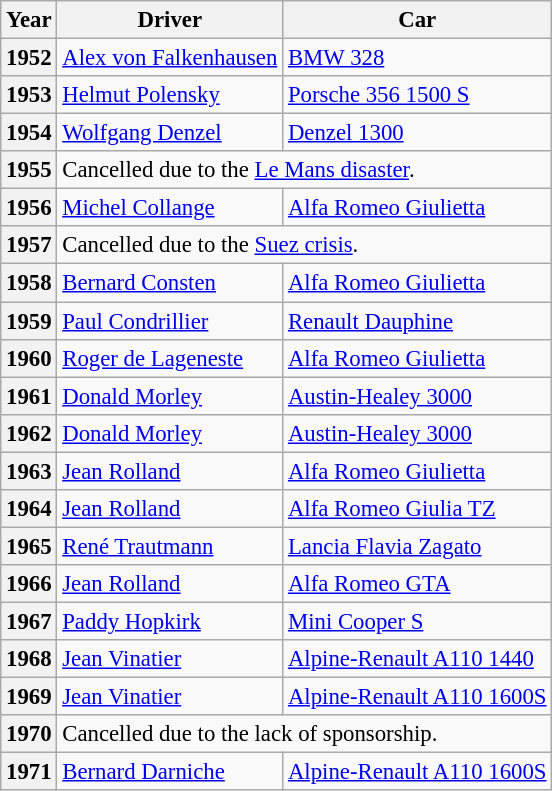<table class="wikitable" style="font-size: 95%;">
<tr>
<th>Year</th>
<th>Driver</th>
<th>Car</th>
</tr>
<tr>
<th>1952</th>
<td> <a href='#'>Alex von Falkenhausen</a></td>
<td><a href='#'>BMW 328</a></td>
</tr>
<tr>
<th>1953</th>
<td> <a href='#'>Helmut Polensky</a></td>
<td><a href='#'>Porsche 356 1500 S</a></td>
</tr>
<tr>
<th>1954</th>
<td> <a href='#'>Wolfgang Denzel</a></td>
<td><a href='#'>Denzel 1300</a></td>
</tr>
<tr>
<th>1955</th>
<td colspan="2">Cancelled due to the <a href='#'>Le Mans disaster</a>.</td>
</tr>
<tr>
<th>1956</th>
<td> <a href='#'>Michel Collange</a></td>
<td><a href='#'>Alfa Romeo Giulietta</a></td>
</tr>
<tr>
<th>1957</th>
<td colspan="2">Cancelled due to the <a href='#'>Suez crisis</a>.</td>
</tr>
<tr>
<th>1958</th>
<td> <a href='#'>Bernard Consten</a></td>
<td><a href='#'>Alfa Romeo Giulietta</a></td>
</tr>
<tr>
<th>1959</th>
<td> <a href='#'>Paul Condrillier</a></td>
<td><a href='#'>Renault Dauphine</a></td>
</tr>
<tr>
<th>1960</th>
<td> <a href='#'>Roger de Lageneste</a></td>
<td><a href='#'>Alfa Romeo Giulietta</a></td>
</tr>
<tr>
<th>1961</th>
<td> <a href='#'>Donald Morley</a></td>
<td><a href='#'>Austin-Healey 3000</a></td>
</tr>
<tr>
<th>1962</th>
<td> <a href='#'>Donald Morley</a></td>
<td><a href='#'>Austin-Healey 3000</a></td>
</tr>
<tr>
<th>1963</th>
<td> <a href='#'>Jean Rolland</a></td>
<td><a href='#'>Alfa Romeo Giulietta</a></td>
</tr>
<tr>
<th>1964</th>
<td> <a href='#'>Jean Rolland</a></td>
<td><a href='#'>Alfa Romeo Giulia TZ</a></td>
</tr>
<tr>
<th>1965</th>
<td> <a href='#'>René Trautmann</a></td>
<td><a href='#'>Lancia Flavia Zagato</a></td>
</tr>
<tr>
<th>1966</th>
<td> <a href='#'>Jean Rolland</a></td>
<td><a href='#'>Alfa Romeo GTA</a></td>
</tr>
<tr>
<th>1967</th>
<td> <a href='#'>Paddy Hopkirk</a></td>
<td><a href='#'>Mini Cooper S</a></td>
</tr>
<tr>
<th>1968</th>
<td> <a href='#'>Jean Vinatier</a></td>
<td><a href='#'>Alpine-Renault A110 1440</a></td>
</tr>
<tr>
<th>1969</th>
<td> <a href='#'>Jean Vinatier</a></td>
<td><a href='#'>Alpine-Renault A110 1600S</a></td>
</tr>
<tr>
<th>1970</th>
<td colspan="2">Cancelled due to the lack of sponsorship.</td>
</tr>
<tr>
<th>1971</th>
<td> <a href='#'>Bernard Darniche</a></td>
<td><a href='#'>Alpine-Renault A110 1600S</a></td>
</tr>
</table>
